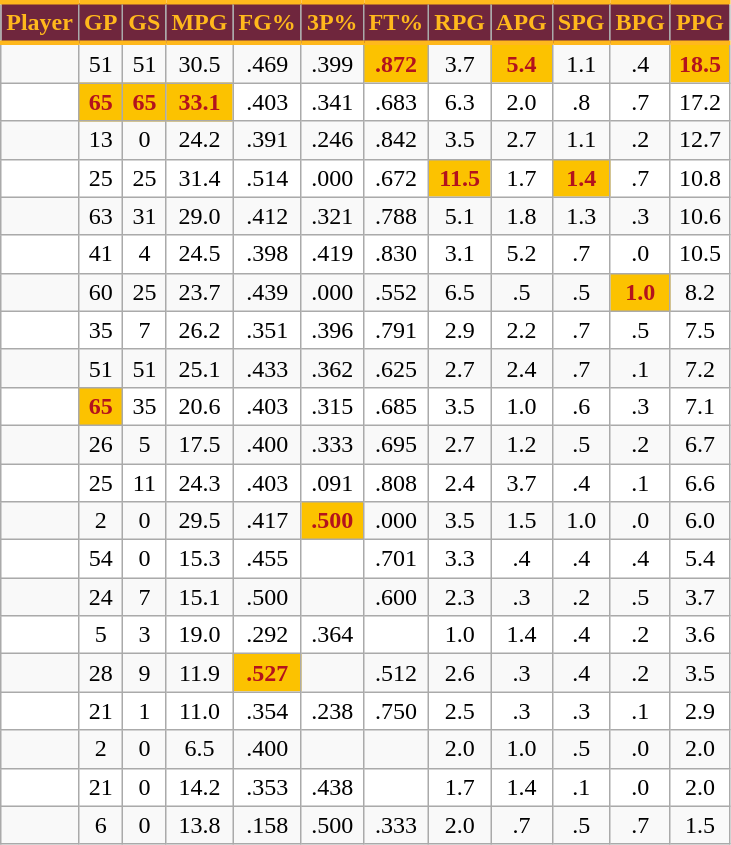<table class="wikitable sortable" style="text-align:right;">
<tr>
<th style="background:#6F263D; color:#FFB81C; border-top:#FFB81C 3px solid; border-bottom:#FFB81C 3px solid;">Player</th>
<th style="background:#6F263D; color:#FFB81C; border-top:#FFB81C 3px solid; border-bottom:#FFB81C 3px solid;">GP</th>
<th style="background:#6F263D; color:#FFB81C; border-top:#FFB81C 3px solid; border-bottom:#FFB81C 3px solid;">GS</th>
<th style="background:#6F263D; color:#FFB81C; border-top:#FFB81C 3px solid; border-bottom:#FFB81C 3px solid;">MPG</th>
<th style="background:#6F263D; color:#FFB81C; border-top:#FFB81C 3px solid; border-bottom:#FFB81C 3px solid;">FG%</th>
<th style="background:#6F263D; color:#FFB81C; border-top:#FFB81C 3px solid; border-bottom:#FFB81C 3px solid;">3P%</th>
<th style="background:#6F263D; color:#FFB81C; border-top:#FFB81C 3px solid; border-bottom:#FFB81C 3px solid;">FT%</th>
<th style="background:#6F263D; color:#FFB81C; border-top:#FFB81C 3px solid; border-bottom:#FFB81C 3px solid;">RPG</th>
<th style="background:#6F263D; color:#FFB81C; border-top:#FFB81C 3px solid; border-bottom:#FFB81C 3px solid;">APG</th>
<th style="background:#6F263D; color:#FFB81C; border-top:#FFB81C 3px solid; border-bottom:#FFB81C 3px solid;">SPG</th>
<th style="background:#6F263D; color:#FFB81C; border-top:#FFB81C 3px solid; border-bottom:#FFB81C 3px solid;">BPG</th>
<th style="background:#6F263D; color:#FFB81C; border-top:#FFB81C 3px solid; border-bottom:#FFB81C 3px solid;">PPG</th>
</tr>
<tr align="center" bgcolor="">
<td><strong></strong></td>
<td>51</td>
<td>51</td>
<td>30.5</td>
<td>.469</td>
<td>.399</td>
<td style="background:#FCC200;color:#B3121D;"><strong>.872</strong></td>
<td>3.7</td>
<td style="background:#FCC200;color:#B3121D;"><strong>5.4</strong></td>
<td>1.1</td>
<td>.4</td>
<td style="background:#FCC200;color:#B3121D;"><strong>18.5</strong></td>
</tr>
<tr align="center" bgcolor="ffffff">
<td><strong></strong></td>
<td style="background:#FCC200;color:#B3121D;"><strong>65</strong></td>
<td style="background:#FCC200;color:#B3121D;"><strong>65</strong></td>
<td style="background:#FCC200;color:#B3121D;"><strong>33.1</strong></td>
<td>.403</td>
<td>.341</td>
<td>.683</td>
<td>6.3</td>
<td>2.0</td>
<td>.8</td>
<td>.7</td>
<td>17.2</td>
</tr>
<tr align="center" bgcolor="">
<td></td>
<td>13</td>
<td>0</td>
<td>24.2</td>
<td>.391</td>
<td>.246</td>
<td>.842</td>
<td>3.5</td>
<td>2.7</td>
<td>1.1</td>
<td>.2</td>
<td>12.7</td>
</tr>
<tr align="center" bgcolor="ffffff">
<td><strong></strong></td>
<td>25</td>
<td>25</td>
<td>31.4</td>
<td>.514</td>
<td>.000</td>
<td>.672</td>
<td style="background:#FCC200;color:#B3121D;"><strong>11.5</strong></td>
<td>1.7</td>
<td style="background:#FCC200;color:#B3121D;"><strong>1.4</strong></td>
<td>.7</td>
<td>10.8</td>
</tr>
<tr align="center" bgcolor="">
<td></td>
<td>63</td>
<td>31</td>
<td>29.0</td>
<td>.412</td>
<td>.321</td>
<td>.788</td>
<td>5.1</td>
<td>1.8</td>
<td>1.3</td>
<td>.3</td>
<td>10.6</td>
</tr>
<tr align="center" bgcolor="ffffff">
<td></td>
<td>41</td>
<td>4</td>
<td>24.5</td>
<td>.398</td>
<td>.419</td>
<td>.830</td>
<td>3.1</td>
<td>5.2</td>
<td>.7</td>
<td>.0</td>
<td>10.5</td>
</tr>
<tr align="center" bgcolor="">
<td></td>
<td>60</td>
<td>25</td>
<td>23.7</td>
<td>.439</td>
<td>.000</td>
<td>.552</td>
<td>6.5</td>
<td>.5</td>
<td>.5</td>
<td style="background:#FCC200;color:#B3121D;"><strong>1.0</strong></td>
<td>8.2</td>
</tr>
<tr align="center" bgcolor="ffffff">
<td></td>
<td>35</td>
<td>7</td>
<td>26.2</td>
<td>.351</td>
<td>.396</td>
<td>.791</td>
<td>2.9</td>
<td>2.2</td>
<td>.7</td>
<td>.5</td>
<td>7.5</td>
</tr>
<tr align="center" bgcolor="">
<td><strong></strong></td>
<td>51</td>
<td>51</td>
<td>25.1</td>
<td>.433</td>
<td>.362</td>
<td>.625</td>
<td>2.7</td>
<td>2.4</td>
<td>.7</td>
<td>.1</td>
<td>7.2</td>
</tr>
<tr align="center" bgcolor="ffffff">
<td><strong></strong></td>
<td style="background:#FCC200;color:#B3121D;"><strong>65</strong></td>
<td>35</td>
<td>20.6</td>
<td>.403</td>
<td>.315</td>
<td>.685</td>
<td>3.5</td>
<td>1.0</td>
<td>.6</td>
<td>.3</td>
<td>7.1</td>
</tr>
<tr align="center" bgcolor="">
<td></td>
<td>26</td>
<td>5</td>
<td>17.5</td>
<td>.400</td>
<td>.333</td>
<td>.695</td>
<td>2.7</td>
<td>1.2</td>
<td>.5</td>
<td>.2</td>
<td>6.7</td>
</tr>
<tr align="center" bgcolor="ffffff">
<td></td>
<td>25</td>
<td>11</td>
<td>24.3</td>
<td>.403</td>
<td>.091</td>
<td>.808</td>
<td>2.4</td>
<td>3.7</td>
<td>.4</td>
<td>.1</td>
<td>6.6</td>
</tr>
<tr align="center" bgcolor="">
<td></td>
<td>2</td>
<td>0</td>
<td>29.5</td>
<td>.417</td>
<td style="background:#FCC200;color:#B3121D;"><strong>.500</strong></td>
<td>.000</td>
<td>3.5</td>
<td>1.5</td>
<td>1.0</td>
<td>.0</td>
<td>6.0</td>
</tr>
<tr align="center" bgcolor="ffffff">
<td></td>
<td>54</td>
<td>0</td>
<td>15.3</td>
<td>.455</td>
<td></td>
<td>.701</td>
<td>3.3</td>
<td>.4</td>
<td>.4</td>
<td>.4</td>
<td>5.4</td>
</tr>
<tr align="center" bgcolor="">
<td></td>
<td>24</td>
<td>7</td>
<td>15.1</td>
<td>.500</td>
<td></td>
<td>.600</td>
<td>2.3</td>
<td>.3</td>
<td>.2</td>
<td>.5</td>
<td>3.7</td>
</tr>
<tr align="center" bgcolor="ffffff">
<td></td>
<td>5</td>
<td>3</td>
<td>19.0</td>
<td>.292</td>
<td>.364</td>
<td></td>
<td>1.0</td>
<td>1.4</td>
<td>.4</td>
<td>.2</td>
<td>3.6</td>
</tr>
<tr align="center" bgcolor="">
<td></td>
<td>28</td>
<td>9</td>
<td>11.9</td>
<td style="background:#FCC200;color:#B3121D;"><strong>.527</strong></td>
<td></td>
<td>.512</td>
<td>2.6</td>
<td>.3</td>
<td>.4</td>
<td>.2</td>
<td>3.5</td>
</tr>
<tr align="center" bgcolor="ffffff">
<td></td>
<td>21</td>
<td>1</td>
<td>11.0</td>
<td>.354</td>
<td>.238</td>
<td>.750</td>
<td>2.5</td>
<td>.3</td>
<td>.3</td>
<td>.1</td>
<td>2.9</td>
</tr>
<tr align="center" bgcolor="">
<td></td>
<td>2</td>
<td>0</td>
<td>6.5</td>
<td>.400</td>
<td></td>
<td></td>
<td>2.0</td>
<td>1.0</td>
<td>.5</td>
<td>.0</td>
<td>2.0</td>
</tr>
<tr align="center" bgcolor="ffffff">
<td></td>
<td>21</td>
<td>0</td>
<td>14.2</td>
<td>.353</td>
<td>.438</td>
<td></td>
<td>1.7</td>
<td>1.4</td>
<td>.1</td>
<td>.0</td>
<td>2.0</td>
</tr>
<tr align="center" bgcolor="">
<td></td>
<td>6</td>
<td>0</td>
<td>13.8</td>
<td>.158</td>
<td>.500</td>
<td>.333</td>
<td>2.0</td>
<td>.7</td>
<td>.5</td>
<td>.7</td>
<td>1.5</td>
</tr>
</table>
